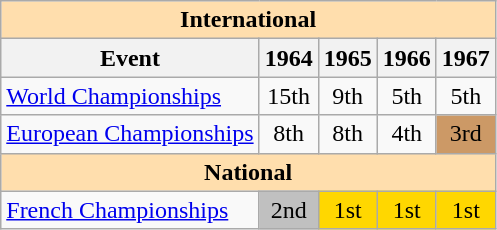<table class="wikitable" style="text-align:center">
<tr>
<th style="background-color: #ffdead; " colspan=5 align=center>International</th>
</tr>
<tr>
<th>Event</th>
<th>1964</th>
<th>1965</th>
<th>1966</th>
<th>1967</th>
</tr>
<tr>
<td align=left><a href='#'>World Championships</a></td>
<td>15th</td>
<td>9th</td>
<td>5th</td>
<td>5th</td>
</tr>
<tr>
<td align=left><a href='#'>European Championships</a></td>
<td>8th</td>
<td>8th</td>
<td>4th</td>
<td bgcolor=cc9966>3rd</td>
</tr>
<tr>
<th style="background-color: #ffdead; " colspan=5 align=center>National</th>
</tr>
<tr>
<td align=left><a href='#'>French Championships</a></td>
<td bgcolor=silver>2nd</td>
<td bgcolor=gold>1st</td>
<td bgcolor=gold>1st</td>
<td bgcolor=gold>1st</td>
</tr>
</table>
